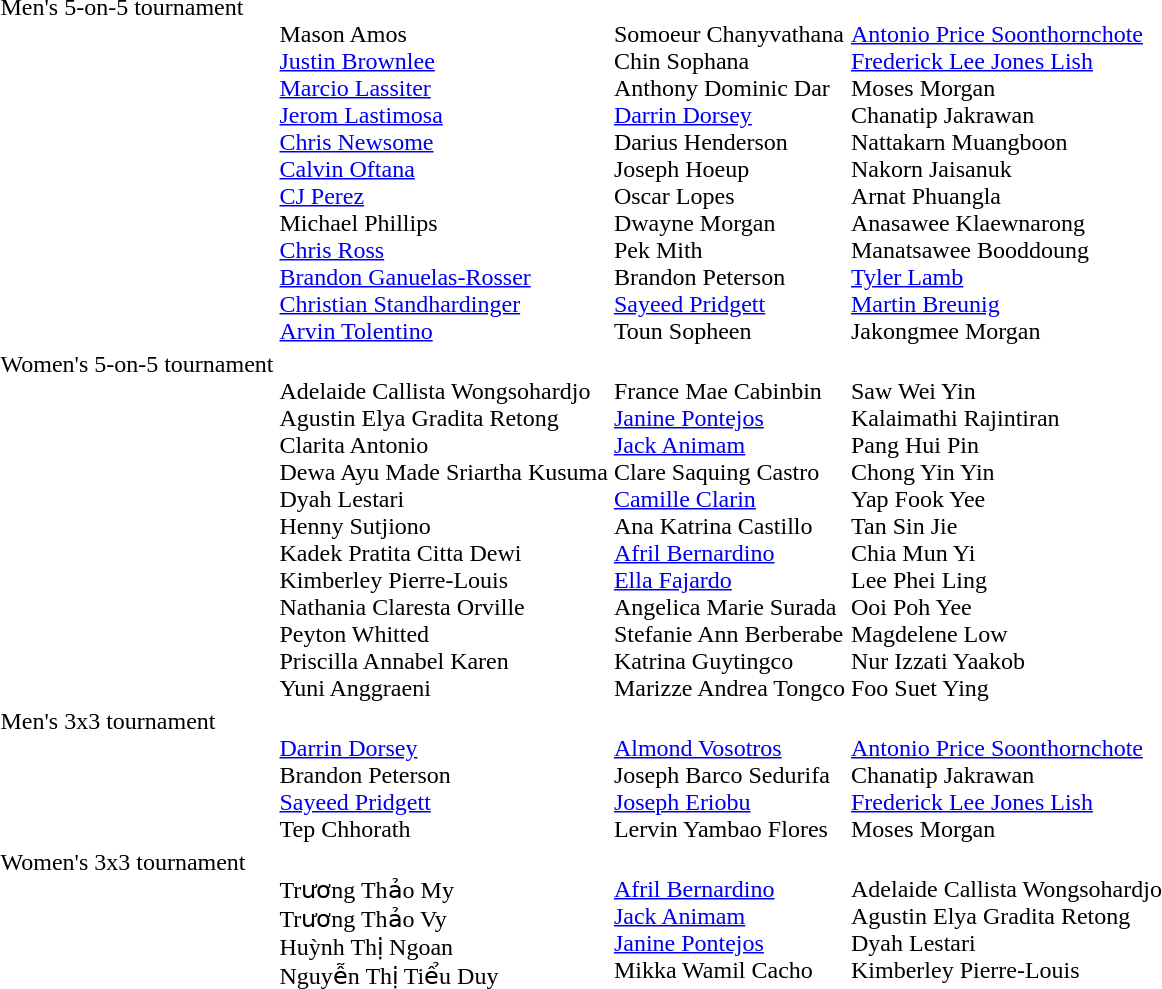<table>
<tr valign="top">
<td>Men's 5-on-5 tournament<br></td>
<td nowrap=true><br> Mason Amos <br> <a href='#'>Justin Brownlee</a> <br> <a href='#'>Marcio Lassiter</a> <br> <a href='#'>Jerom Lastimosa</a> <br> <a href='#'>Chris Newsome</a> <br> <a href='#'>Calvin Oftana</a> <br> <a href='#'>CJ Perez</a> <br> Michael Phillips <br> <a href='#'>Chris Ross</a> <br> <a href='#'>Brandon Ganuelas-Rosser</a> <br> <a href='#'>Christian Standhardinger</a> <br> <a href='#'>Arvin Tolentino</a></td>
<td nowrap=true><br>Somoeur Chanyvathana<br>Chin Sophana<br>Anthony Dominic Dar<br><a href='#'>Darrin Dorsey</a><br>Darius Henderson<br>Joseph Hoeup<br>Oscar Lopes<br>Dwayne Morgan<br>Pek Mith<br>Brandon Peterson<br><a href='#'>Sayeed Pridgett</a><br>Toun Sopheen</td>
<td nowrap=true><br><a href='#'>Antonio Price Soonthornchote</a><br><a href='#'>Frederick Lee Jones Lish</a><br>Moses Morgan<br>Chanatip Jakrawan<br>Nattakarn Muangboon<br>Nakorn Jaisanuk<br>Arnat Phuangla<br>Anasawee Klaewnarong<br>Manatsawee Booddoung<br><a href='#'>Tyler Lamb</a><br><a href='#'>Martin Breunig</a><br>Jakongmee Morgan</td>
</tr>
<tr valign="top">
<td>Women's 5-on-5 tournament<br></td>
<td nowrap=true><br>Adelaide Callista Wongsohardjo<br>Agustin Elya Gradita Retong<br>Clarita Antonio<br>Dewa Ayu Made Sriartha Kusuma<br>Dyah Lestari<br>Henny Sutjiono<br>Kadek Pratita Citta Dewi<br>Kimberley Pierre-Louis<br>Nathania Claresta Orville<br>Peyton Whitted<br>Priscilla Annabel Karen<br>Yuni Anggraeni</td>
<td nowrap=true><br>France Mae Cabinbin<br><a href='#'>Janine Pontejos</a><br><a href='#'>Jack Animam</a><br>Clare Saquing Castro<br><a href='#'>Camille Clarin</a><br>Ana Katrina Castillo<br><a href='#'>Afril Bernardino</a><br><a href='#'>Ella Fajardo</a><br>Angelica Marie Surada<br>Stefanie Ann Berberabe<br>Katrina Guytingco<br>Marizze Andrea Tongco</td>
<td nowrap=true><br>Saw Wei Yin<br>Kalaimathi Rajintiran<br>Pang Hui Pin<br>Chong Yin Yin<br>Yap Fook Yee<br>Tan Sin Jie<br>Chia Mun Yi<br>Lee Phei Ling<br>Ooi Poh Yee<br>Magdelene Low<br>Nur Izzati Yaakob<br>Foo Suet Ying</td>
</tr>
<tr valign="top">
<td>Men's 3x3 tournament<br></td>
<td nowrap=true><br><a href='#'>Darrin Dorsey</a><br>Brandon Peterson<br><a href='#'>Sayeed Pridgett</a><br>Tep Chhorath</td>
<td nowrap=true><br><a href='#'>Almond Vosotros</a><br>Joseph Barco Sedurifa<br><a href='#'>Joseph Eriobu</a><br>Lervin Yambao Flores</td>
<td nowrap=true><br><a href='#'>Antonio Price Soonthornchote</a><br>Chanatip Jakrawan<br><a href='#'>Frederick Lee Jones Lish</a><br>Moses Morgan</td>
</tr>
<tr valign="top">
<td>Women's 3x3 tournament<br></td>
<td nowrap=true><br>Trương Thảo My<br>Trương Thảo Vy<br>Huỳnh Thị Ngoan<br>Nguyễn Thị Tiểu Duy</td>
<td nowrap=true><br><a href='#'>Afril Bernardino</a><br><a href='#'>Jack Animam</a><br><a href='#'>Janine Pontejos</a><br>Mikka Wamil Cacho</td>
<td nowrap=true><br>Adelaide Callista Wongsohardjo<br>Agustin Elya Gradita Retong<br>Dyah Lestari<br>Kimberley Pierre-Louis</td>
</tr>
</table>
